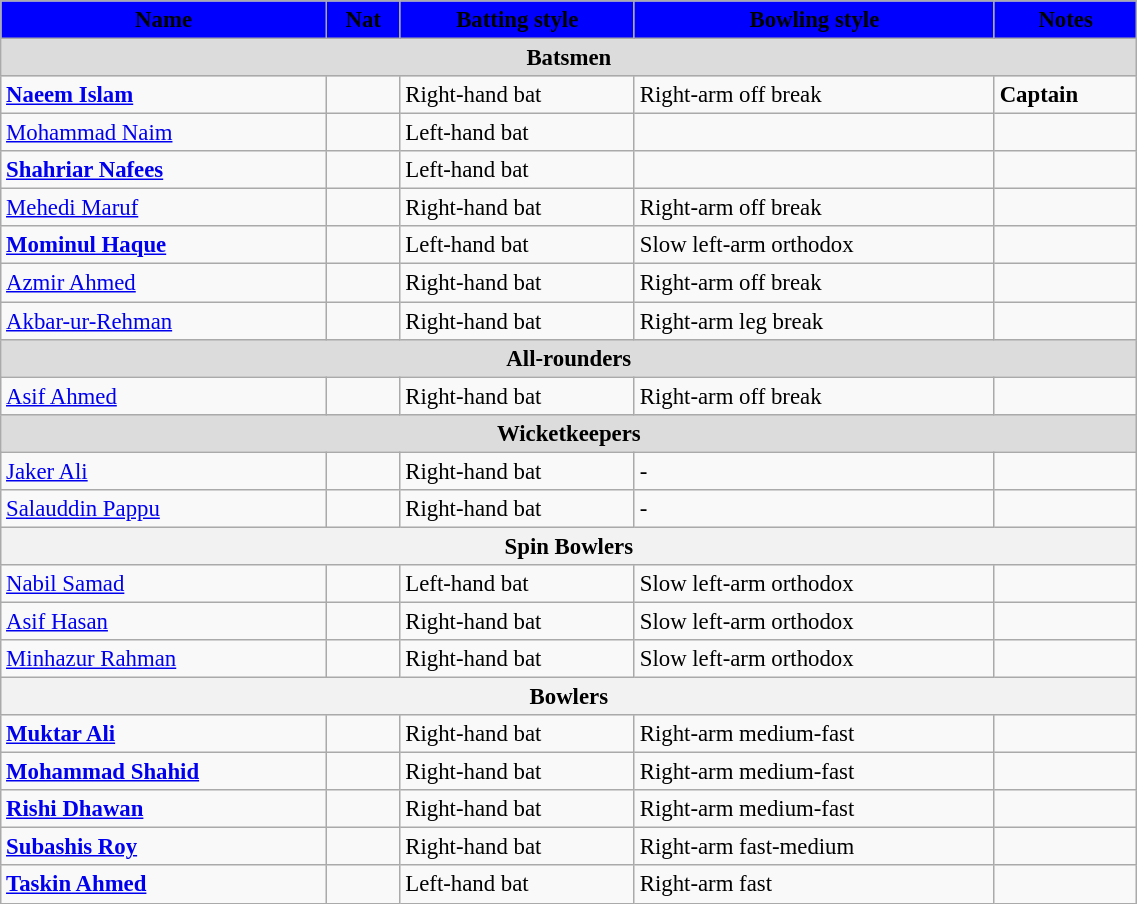<table class="wikitable"  style="font-size:95%;" width="60%">
<tr>
<th style="background:#0000FF; color:black; text-align:center;">Name</th>
<th style="background:#0000FF; color:black; text-align:center;">Nat</th>
<th style="background:#0000FF; color:black; text-align:center;">Batting style</th>
<th style="background:#0000FF; color:black; text-align:center;">Bowling style</th>
<th style="background:#0000FF; color:black; text-align:center;">Notes</th>
</tr>
<tr>
<th colspan="7"  style="background:#dcdcdc; text-align:center;">Batsmen</th>
</tr>
<tr>
<td><strong><a href='#'>Naeem Islam</a></strong></td>
<td style="text-align:center"></td>
<td>Right-hand bat</td>
<td>Right-arm off break</td>
<td><strong>Captain</strong></td>
</tr>
<tr>
<td><a href='#'>Mohammad Naim</a></td>
<td style="text-align:center"></td>
<td>Left-hand bat</td>
<td></td>
<td></td>
</tr>
<tr>
<td><strong><a href='#'>Shahriar Nafees</a></strong></td>
<td style="text-align:center"></td>
<td>Left-hand bat</td>
<td></td>
<td></td>
</tr>
<tr>
<td><a href='#'>Mehedi Maruf</a></td>
<td style="text-align:center"></td>
<td>Right-hand bat</td>
<td>Right-arm off break</td>
<td></td>
</tr>
<tr>
<td><strong><a href='#'>Mominul Haque</a></strong></td>
<td style="text-align:center"></td>
<td>Left-hand bat</td>
<td>Slow left-arm orthodox</td>
<td></td>
</tr>
<tr>
<td><a href='#'>Azmir Ahmed</a></td>
<td style="text-align:center"></td>
<td>Right-hand bat</td>
<td>Right-arm off break</td>
<td></td>
</tr>
<tr>
<td><a href='#'>Akbar-ur-Rehman</a></td>
<td style="text-align:center"></td>
<td>Right-hand bat</td>
<td>Right-arm leg break</td>
<td></td>
</tr>
<tr>
<th colspan="6"  style="background:#dcdcdc; text-align:center;">All-rounders</th>
</tr>
<tr>
<td><a href='#'>Asif Ahmed</a></td>
<td style="text-align:center"></td>
<td>Right-hand bat</td>
<td>Right-arm off break</td>
<td></td>
</tr>
<tr>
<th colspan="6"  style="background:#dcdcdc; text-align:center;">Wicketkeepers</th>
</tr>
<tr>
<td><a href='#'>Jaker Ali</a></td>
<td style="text-align:center"></td>
<td>Right-hand bat</td>
<td>-</td>
<td></td>
</tr>
<tr>
<td><a href='#'>Salauddin Pappu</a></td>
<td style="text-align:center"></td>
<td>Right-hand bat</td>
<td>-</td>
<td></td>
</tr>
<tr>
<th colspan="6"  style="background#dcdcdc; text-align:center">Spin Bowlers</th>
</tr>
<tr>
<td><a href='#'>Nabil Samad</a></td>
<td style="text-align:center"></td>
<td>Left-hand bat</td>
<td>Slow left-arm orthodox</td>
<td></td>
</tr>
<tr>
<td><a href='#'>Asif Hasan</a></td>
<td style="text-align:center"></td>
<td>Right-hand bat</td>
<td>Slow left-arm orthodox</td>
<td></td>
</tr>
<tr>
<td><a href='#'>Minhazur Rahman</a></td>
<td style="text-align:center"></td>
<td>Right-hand bat</td>
<td>Slow left-arm orthodox</td>
<td></td>
</tr>
<tr>
<th colspan="6"  style="background#dcdcdc; text-align:center">Bowlers</th>
</tr>
<tr>
<td><strong><a href='#'>Muktar Ali</a></strong></td>
<td style="text-align:center"></td>
<td>Right-hand bat</td>
<td>Right-arm medium-fast</td>
<td></td>
</tr>
<tr>
<td><strong><a href='#'>Mohammad Shahid</a></strong></td>
<td style="text-align:center"></td>
<td>Right-hand bat</td>
<td>Right-arm medium-fast</td>
<td></td>
</tr>
<tr>
<td><strong><a href='#'>Rishi Dhawan</a></strong></td>
<td style="text-align:center"></td>
<td>Right-hand bat</td>
<td>Right-arm medium-fast</td>
<td></td>
</tr>
<tr>
<td><strong><a href='#'>Subashis Roy</a></strong></td>
<td style="text-align:center"></td>
<td>Right-hand bat</td>
<td>Right-arm fast-medium</td>
<td></td>
</tr>
<tr>
<td><strong><a href='#'>Taskin Ahmed</a></strong></td>
<td style="text-align:center"></td>
<td>Left-hand bat</td>
<td>Right-arm fast</td>
<td></td>
</tr>
</table>
